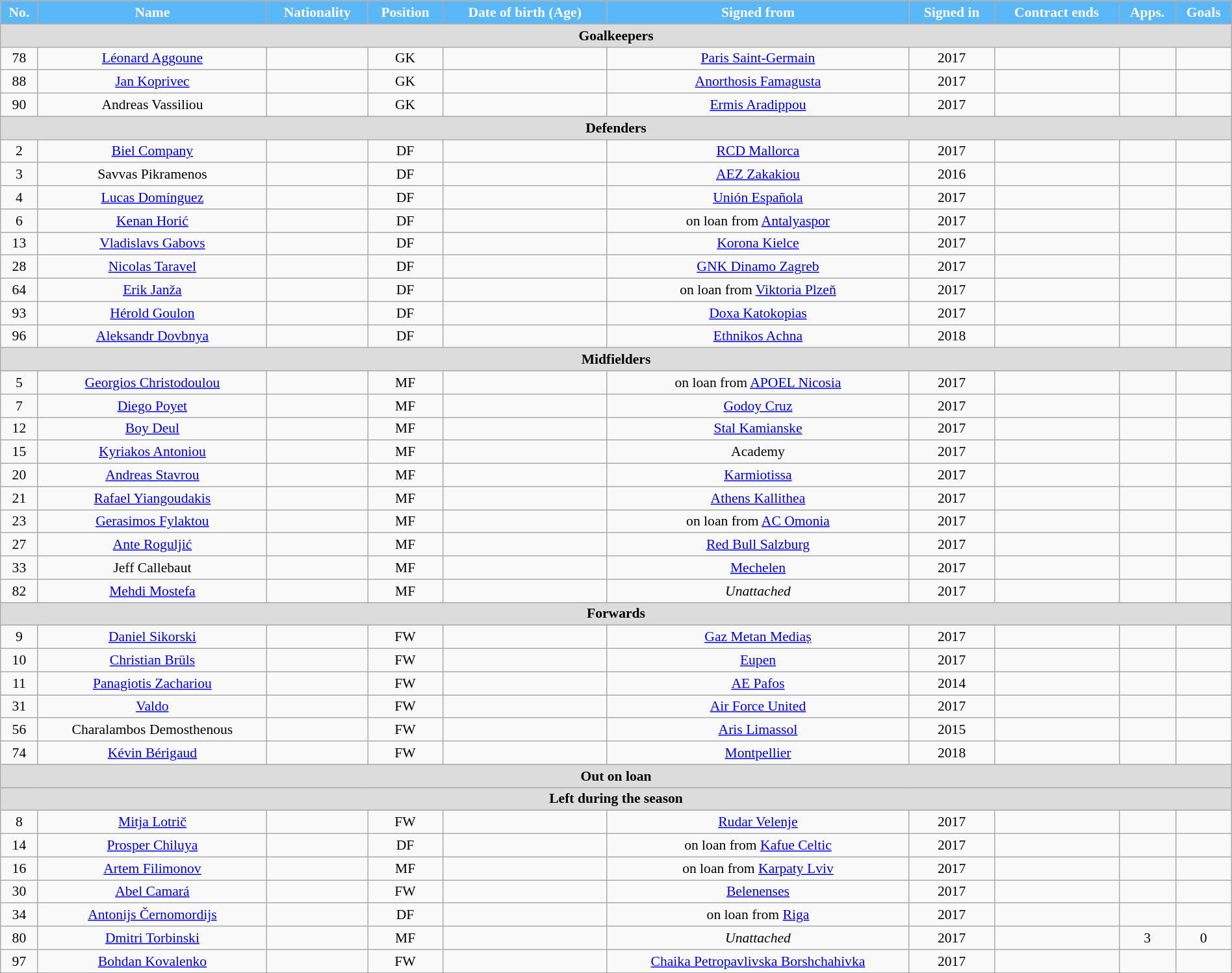<table class="wikitable"  style="text-align:center; font-size:90%; width:100%;">
<tr>
<th style="background:#5BB8F8; color:white; text-align:center;">No.</th>
<th style="background:#5BB8F8; color:white; text-align:center;">Name</th>
<th style="background:#5BB8F8; color:white; text-align:center;">Nationality</th>
<th style="background:#5BB8F8; color:white; text-align:center;">Position</th>
<th style="background:#5BB8F8; color:white; text-align:center;">Date of birth (Age)</th>
<th style="background:#5BB8F8; color:white; text-align:center;">Signed from</th>
<th style="background:#5BB8F8; color:white; text-align:center;">Signed in</th>
<th style="background:#5BB8F8; color:white; text-align:center;">Contract ends</th>
<th style="background:#5BB8F8; color:white; text-align:center;">Apps.</th>
<th style="background:#5BB8F8; color:white; text-align:center;">Goals</th>
</tr>
<tr>
<th colspan="11"  style="background:#dcdcdc; text-align:center;">Goalkeepers</th>
</tr>
<tr>
<td>78</td>
<td><a href='#'>Léonard Aggoune</a></td>
<td></td>
<td>GK</td>
<td></td>
<td><a href='#'>Paris Saint-Germain</a></td>
<td>2017</td>
<td></td>
<td></td>
<td></td>
</tr>
<tr>
<td>88</td>
<td><a href='#'>Jan Koprivec</a></td>
<td></td>
<td>GK</td>
<td></td>
<td><a href='#'>Anorthosis Famagusta</a></td>
<td>2017</td>
<td></td>
<td></td>
<td></td>
</tr>
<tr>
<td>90</td>
<td>Andreas Vassiliou</td>
<td></td>
<td>GK</td>
<td></td>
<td><a href='#'>Ermis Aradippou</a></td>
<td>2017</td>
<td></td>
<td></td>
<td></td>
</tr>
<tr>
<th colspan="11"  style="background:#dcdcdc; text-align:center;">Defenders</th>
</tr>
<tr>
<td>2</td>
<td><a href='#'>Biel Company</a></td>
<td></td>
<td>DF</td>
<td></td>
<td><a href='#'>RCD Mallorca</a></td>
<td>2017</td>
<td></td>
<td></td>
<td></td>
</tr>
<tr>
<td>3</td>
<td>Savvas Pikramenos</td>
<td></td>
<td>DF</td>
<td></td>
<td><a href='#'>AEZ Zakakiou</a></td>
<td>2016</td>
<td></td>
<td></td>
<td></td>
</tr>
<tr>
<td>4</td>
<td><a href='#'>Lucas Domínguez</a></td>
<td></td>
<td>DF</td>
<td></td>
<td><a href='#'>Unión Española</a></td>
<td>2017</td>
<td></td>
<td></td>
<td></td>
</tr>
<tr>
<td>6</td>
<td><a href='#'>Kenan Horić</a></td>
<td></td>
<td>DF</td>
<td></td>
<td>on loan from <a href='#'>Antalyaspor</a></td>
<td>2017</td>
<td></td>
<td></td>
<td></td>
</tr>
<tr>
<td>13</td>
<td><a href='#'>Vladislavs Gabovs</a></td>
<td></td>
<td>DF</td>
<td></td>
<td><a href='#'>Korona Kielce</a></td>
<td>2017</td>
<td></td>
<td></td>
<td></td>
</tr>
<tr>
<td>28</td>
<td><a href='#'>Nicolas Taravel</a></td>
<td></td>
<td>DF</td>
<td></td>
<td><a href='#'>GNK Dinamo Zagreb</a></td>
<td>2017</td>
<td></td>
<td></td>
<td></td>
</tr>
<tr>
<td>64</td>
<td><a href='#'>Erik Janža</a></td>
<td></td>
<td>DF</td>
<td></td>
<td>on loan from <a href='#'>Viktoria Plzeň</a></td>
<td>2017</td>
<td></td>
<td></td>
<td></td>
</tr>
<tr>
<td>93</td>
<td><a href='#'>Hérold Goulon</a></td>
<td></td>
<td>DF</td>
<td></td>
<td><a href='#'>Doxa Katokopias</a></td>
<td>2017</td>
<td></td>
<td></td>
<td></td>
</tr>
<tr>
<td>96</td>
<td><a href='#'>Aleksandr Dovbnya</a></td>
<td></td>
<td>DF</td>
<td></td>
<td><a href='#'>Ethnikos Achna</a></td>
<td>2018</td>
<td></td>
<td></td>
<td></td>
</tr>
<tr>
<th colspan="11"  style="background:#dcdcdc; text-align:center;">Midfielders</th>
</tr>
<tr>
<td>5</td>
<td><a href='#'>Georgios Christodoulou</a></td>
<td></td>
<td>MF</td>
<td></td>
<td>on loan from <a href='#'>APOEL Nicosia</a></td>
<td>2017</td>
<td></td>
<td></td>
<td></td>
</tr>
<tr>
<td>7</td>
<td><a href='#'>Diego Poyet</a></td>
<td></td>
<td>MF</td>
<td></td>
<td><a href='#'>Godoy Cruz</a></td>
<td>2017</td>
<td></td>
<td></td>
<td></td>
</tr>
<tr>
<td>12</td>
<td><a href='#'>Boy Deul</a></td>
<td></td>
<td>MF</td>
<td></td>
<td><a href='#'>Stal Kamianske</a></td>
<td>2017</td>
<td></td>
<td></td>
<td></td>
</tr>
<tr>
<td>15</td>
<td><a href='#'>Kyriakos Antoniou</a></td>
<td></td>
<td>MF</td>
<td></td>
<td>Academy</td>
<td>2017</td>
<td></td>
<td></td>
<td></td>
</tr>
<tr>
<td>20</td>
<td><a href='#'>Andreas Stavrou</a></td>
<td></td>
<td>MF</td>
<td></td>
<td><a href='#'>Karmiotissa</a></td>
<td>2017</td>
<td></td>
<td></td>
<td></td>
</tr>
<tr>
<td>21</td>
<td><a href='#'>Rafael Yiangoudakis</a></td>
<td></td>
<td>MF</td>
<td></td>
<td><a href='#'>Athens Kallithea</a></td>
<td>2017</td>
<td></td>
<td></td>
<td></td>
</tr>
<tr>
<td>23</td>
<td><a href='#'>Gerasimos Fylaktou</a></td>
<td></td>
<td>MF</td>
<td></td>
<td>on loan from <a href='#'>AC Omonia</a></td>
<td>2017</td>
<td></td>
<td></td>
<td></td>
</tr>
<tr>
<td>27</td>
<td><a href='#'>Ante Roguljić</a></td>
<td></td>
<td>MF</td>
<td></td>
<td><a href='#'>Red Bull Salzburg</a></td>
<td>2017</td>
<td></td>
<td></td>
<td></td>
</tr>
<tr>
<td>33</td>
<td>Jeff Callebaut</td>
<td></td>
<td>MF</td>
<td></td>
<td><a href='#'>Mechelen</a></td>
<td>2017</td>
<td></td>
<td></td>
<td></td>
</tr>
<tr>
<td>82</td>
<td><a href='#'>Mehdi Mostefa</a></td>
<td></td>
<td>MF</td>
<td></td>
<td><em>Unattached</em></td>
<td>2017</td>
<td></td>
<td></td>
<td></td>
</tr>
<tr>
<th colspan="11"  style="background:#dcdcdc; text-align:center;">Forwards</th>
</tr>
<tr>
<td>9</td>
<td><a href='#'>Daniel Sikorski</a></td>
<td></td>
<td>FW</td>
<td></td>
<td><a href='#'>Gaz Metan Mediaș</a></td>
<td>2017</td>
<td></td>
<td></td>
<td></td>
</tr>
<tr>
<td>10</td>
<td><a href='#'>Christian Brüls</a></td>
<td></td>
<td>FW</td>
<td></td>
<td><a href='#'>Eupen</a></td>
<td>2017</td>
<td></td>
<td></td>
<td></td>
</tr>
<tr>
<td>11</td>
<td><a href='#'>Panagiotis Zachariou</a></td>
<td></td>
<td>FW</td>
<td></td>
<td><a href='#'>AE Pafos</a></td>
<td>2014</td>
<td></td>
<td></td>
<td></td>
</tr>
<tr>
<td>31</td>
<td><a href='#'>Valdo</a></td>
<td></td>
<td>FW</td>
<td></td>
<td><a href='#'>Air Force United</a></td>
<td>2017</td>
<td></td>
<td></td>
<td></td>
</tr>
<tr>
<td>56</td>
<td>Charalambos Demosthenous</td>
<td></td>
<td>FW</td>
<td></td>
<td><a href='#'>Aris Limassol</a></td>
<td>2015</td>
<td></td>
<td></td>
<td></td>
</tr>
<tr>
<td>74</td>
<td><a href='#'>Kévin Bérigaud</a></td>
<td></td>
<td>FW</td>
<td></td>
<td><a href='#'>Montpellier</a></td>
<td>2018</td>
<td></td>
<td></td>
<td></td>
</tr>
<tr>
<th colspan="11"  style="background:#dcdcdc; text-align:center;">Out on loan</th>
</tr>
<tr>
<th colspan="11"  style="background:#dcdcdc; text-align:center;">Left during the season</th>
</tr>
<tr>
<td>8</td>
<td><a href='#'>Mitja Lotrič</a></td>
<td></td>
<td>FW</td>
<td></td>
<td><a href='#'>Rudar Velenje</a></td>
<td>2017</td>
<td></td>
<td></td>
<td></td>
</tr>
<tr>
<td>14</td>
<td><a href='#'>Prosper Chiluya</a></td>
<td></td>
<td>DF</td>
<td></td>
<td>on loan from <a href='#'>Kafue Celtic</a></td>
<td>2017</td>
<td></td>
<td></td>
<td></td>
</tr>
<tr>
<td>16</td>
<td><a href='#'>Artem Filimonov</a></td>
<td></td>
<td>MF</td>
<td></td>
<td>on loan from <a href='#'>Karpaty Lviv</a></td>
<td>2017</td>
<td></td>
<td></td>
<td></td>
</tr>
<tr>
<td>30</td>
<td><a href='#'>Abel Camará</a></td>
<td></td>
<td>FW</td>
<td></td>
<td><a href='#'>Belenenses</a></td>
<td>2017</td>
<td></td>
<td></td>
<td></td>
</tr>
<tr>
<td>34</td>
<td><a href='#'>Antonijs Černomordijs</a></td>
<td></td>
<td>DF</td>
<td></td>
<td>on loan from <a href='#'>Riga</a></td>
<td>2017</td>
<td></td>
<td></td>
<td></td>
</tr>
<tr>
<td>80</td>
<td><a href='#'>Dmitri Torbinski</a></td>
<td></td>
<td>MF</td>
<td></td>
<td><em>Unattached</em></td>
<td>2017</td>
<td></td>
<td>3</td>
<td>0</td>
</tr>
<tr>
<td>97</td>
<td><a href='#'>Bohdan Kovalenko</a></td>
<td></td>
<td>FW</td>
<td></td>
<td><a href='#'>Chaika Petropavlivska Borshchahivka</a></td>
<td>2017</td>
<td></td>
<td></td>
<td></td>
</tr>
</table>
